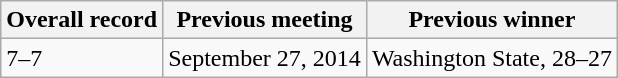<table class="wikitable">
<tr>
<th>Overall record</th>
<th>Previous meeting</th>
<th>Previous winner</th>
</tr>
<tr>
<td>7–7</td>
<td>September 27, 2014</td>
<td>Washington State, 28–27</td>
</tr>
</table>
